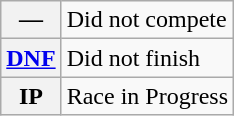<table class="wikitable">
<tr>
<th scope="row">—</th>
<td>Did not compete</td>
</tr>
<tr>
<th scope="row"><a href='#'>DNF</a></th>
<td>Did not finish</td>
</tr>
<tr>
<th scope="row">IP</th>
<td>Race in Progress</td>
</tr>
</table>
